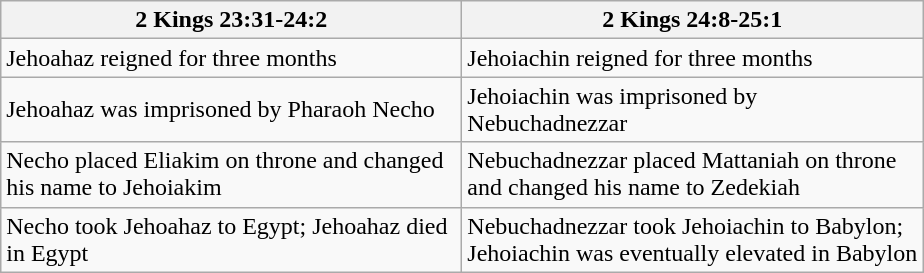<table class="wikitable">
<tr>
<th style="width: 300px;">2 Kings 23:31-24:2</th>
<th style="width: 300px;">2 Kings 24:8-25:1</th>
</tr>
<tr>
<td>Jehoahaz reigned for three months</td>
<td>Jehoiachin reigned for three months</td>
</tr>
<tr>
<td>Jehoahaz was imprisoned by Pharaoh Necho</td>
<td>Jehoiachin was imprisoned by Nebuchadnezzar</td>
</tr>
<tr>
<td>Necho placed Eliakim on throne and changed his name to Jehoiakim</td>
<td>Nebuchadnezzar placed Mattaniah on throne and changed his name to Zedekiah</td>
</tr>
<tr>
<td>Necho took Jehoahaz to Egypt; Jehoahaz died in Egypt</td>
<td>Nebuchadnezzar took Jehoiachin to Babylon; Jehoiachin was eventually elevated in Babylon</td>
</tr>
</table>
